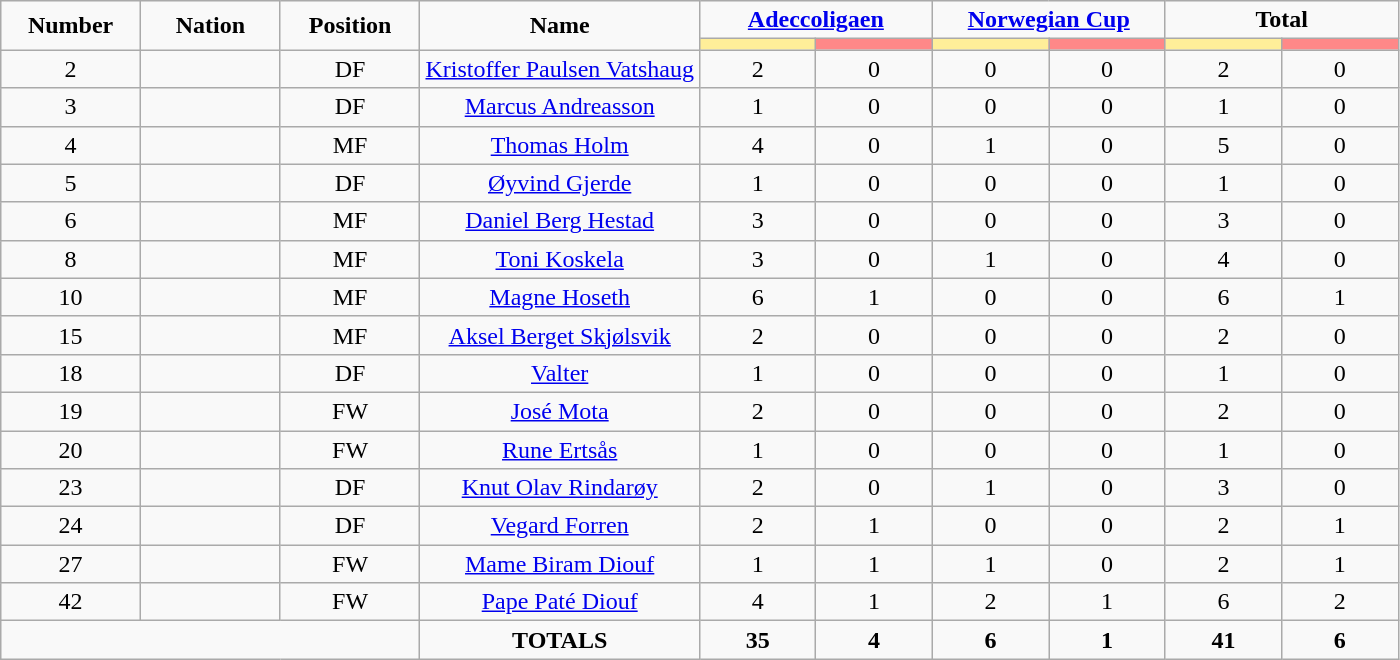<table class="wikitable" style="font-size: 100%; text-align: center;">
<tr>
<td rowspan="2" width="10%" align="center"><strong>Number</strong></td>
<td rowspan="2" width="10%" align="center"><strong>Nation</strong></td>
<td rowspan="2" width="10%" align="center"><strong>Position</strong></td>
<td rowspan="2" width="20%" align="center"><strong>Name</strong></td>
<td colspan="2" align="center"><strong><a href='#'>Adeccoligaen</a></strong></td>
<td colspan="2" align="center"><strong><a href='#'>Norwegian Cup</a></strong></td>
<td colspan="2" align="center"><strong>Total</strong></td>
</tr>
<tr>
<th width=60 style="background: #FFEE99"></th>
<th width=60 style="background: #FF8888"></th>
<th width=60 style="background: #FFEE99"></th>
<th width=60 style="background: #FF8888"></th>
<th width=60 style="background: #FFEE99"></th>
<th width=60 style="background: #FF8888"></th>
</tr>
<tr>
<td>2</td>
<td></td>
<td>DF</td>
<td><a href='#'>Kristoffer Paulsen Vatshaug</a></td>
<td>2</td>
<td>0</td>
<td>0</td>
<td>0</td>
<td>2</td>
<td>0</td>
</tr>
<tr>
<td>3</td>
<td></td>
<td>DF</td>
<td><a href='#'>Marcus Andreasson</a></td>
<td>1</td>
<td>0</td>
<td>0</td>
<td>0</td>
<td>1</td>
<td>0</td>
</tr>
<tr>
<td>4</td>
<td></td>
<td>MF</td>
<td><a href='#'>Thomas Holm</a></td>
<td>4</td>
<td>0</td>
<td>1</td>
<td>0</td>
<td>5</td>
<td>0</td>
</tr>
<tr>
<td>5</td>
<td></td>
<td>DF</td>
<td><a href='#'>Øyvind Gjerde</a></td>
<td>1</td>
<td>0</td>
<td>0</td>
<td>0</td>
<td>1</td>
<td>0</td>
</tr>
<tr>
<td>6</td>
<td></td>
<td>MF</td>
<td><a href='#'>Daniel Berg Hestad</a></td>
<td>3</td>
<td>0</td>
<td>0</td>
<td>0</td>
<td>3</td>
<td>0</td>
</tr>
<tr>
<td>8</td>
<td></td>
<td>MF</td>
<td><a href='#'>Toni Koskela</a></td>
<td>3</td>
<td>0</td>
<td>1</td>
<td>0</td>
<td>4</td>
<td>0</td>
</tr>
<tr>
<td>10</td>
<td></td>
<td>MF</td>
<td><a href='#'>Magne Hoseth</a></td>
<td>6</td>
<td>1</td>
<td>0</td>
<td>0</td>
<td>6</td>
<td>1</td>
</tr>
<tr>
<td>15</td>
<td></td>
<td>MF</td>
<td><a href='#'>Aksel Berget Skjølsvik</a></td>
<td>2</td>
<td>0</td>
<td>0</td>
<td>0</td>
<td>2</td>
<td>0</td>
</tr>
<tr>
<td>18</td>
<td></td>
<td>DF</td>
<td><a href='#'>Valter</a></td>
<td>1</td>
<td>0</td>
<td>0</td>
<td>0</td>
<td>1</td>
<td>0</td>
</tr>
<tr>
<td>19</td>
<td></td>
<td>FW</td>
<td><a href='#'>José Mota</a></td>
<td>2</td>
<td>0</td>
<td>0</td>
<td>0</td>
<td>2</td>
<td>0</td>
</tr>
<tr>
<td>20</td>
<td></td>
<td>FW</td>
<td><a href='#'>Rune Ertsås</a></td>
<td>1</td>
<td>0</td>
<td>0</td>
<td>0</td>
<td>1</td>
<td>0</td>
</tr>
<tr>
<td>23</td>
<td></td>
<td>DF</td>
<td><a href='#'>Knut Olav Rindarøy</a></td>
<td>2</td>
<td>0</td>
<td>1</td>
<td>0</td>
<td>3</td>
<td>0</td>
</tr>
<tr>
<td>24</td>
<td></td>
<td>DF</td>
<td><a href='#'>Vegard Forren</a></td>
<td>2</td>
<td>1</td>
<td>0</td>
<td>0</td>
<td>2</td>
<td>1</td>
</tr>
<tr>
<td>27</td>
<td></td>
<td>FW</td>
<td><a href='#'>Mame Biram Diouf</a></td>
<td>1</td>
<td>1</td>
<td>1</td>
<td>0</td>
<td>2</td>
<td>1</td>
</tr>
<tr>
<td>42</td>
<td></td>
<td>FW</td>
<td><a href='#'>Pape Paté Diouf</a></td>
<td>4</td>
<td>1</td>
<td>2</td>
<td>1</td>
<td>6</td>
<td>2</td>
</tr>
<tr>
<td colspan="3"></td>
<td><strong>TOTALS</strong></td>
<td><strong>35</strong></td>
<td><strong>4</strong></td>
<td><strong>6</strong></td>
<td><strong>1</strong></td>
<td><strong>41</strong></td>
<td><strong>6</strong></td>
</tr>
</table>
